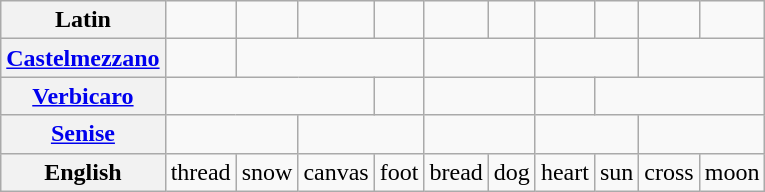<table class="wikitable" style="text-align: center;">
<tr>
<th>Latin</th>
<td></td>
<td></td>
<td></td>
<td></td>
<td></td>
<td></td>
<td></td>
<td></td>
<td></td>
<td></td>
</tr>
<tr>
<th><a href='#'>Castelmezzano</a></th>
<td></td>
<td colspan="3"></td>
<td colspan="2"></td>
<td colspan="2"></td>
<td colspan="2"></td>
</tr>
<tr>
<th><a href='#'>Verbicaro</a></th>
<td colspan="3"></td>
<td></td>
<td colspan="2"></td>
<td></td>
<td colspan="3"></td>
</tr>
<tr>
<th><a href='#'>Senise</a></th>
<td colspan="2"></td>
<td colspan="2"></td>
<td colspan="2"></td>
<td colspan="2"></td>
<td colspan="2"></td>
</tr>
<tr>
<th>English</th>
<td>thread</td>
<td>snow</td>
<td>canvas</td>
<td>foot</td>
<td>bread</td>
<td>dog</td>
<td>heart</td>
<td>sun</td>
<td>cross</td>
<td>moon</td>
</tr>
</table>
